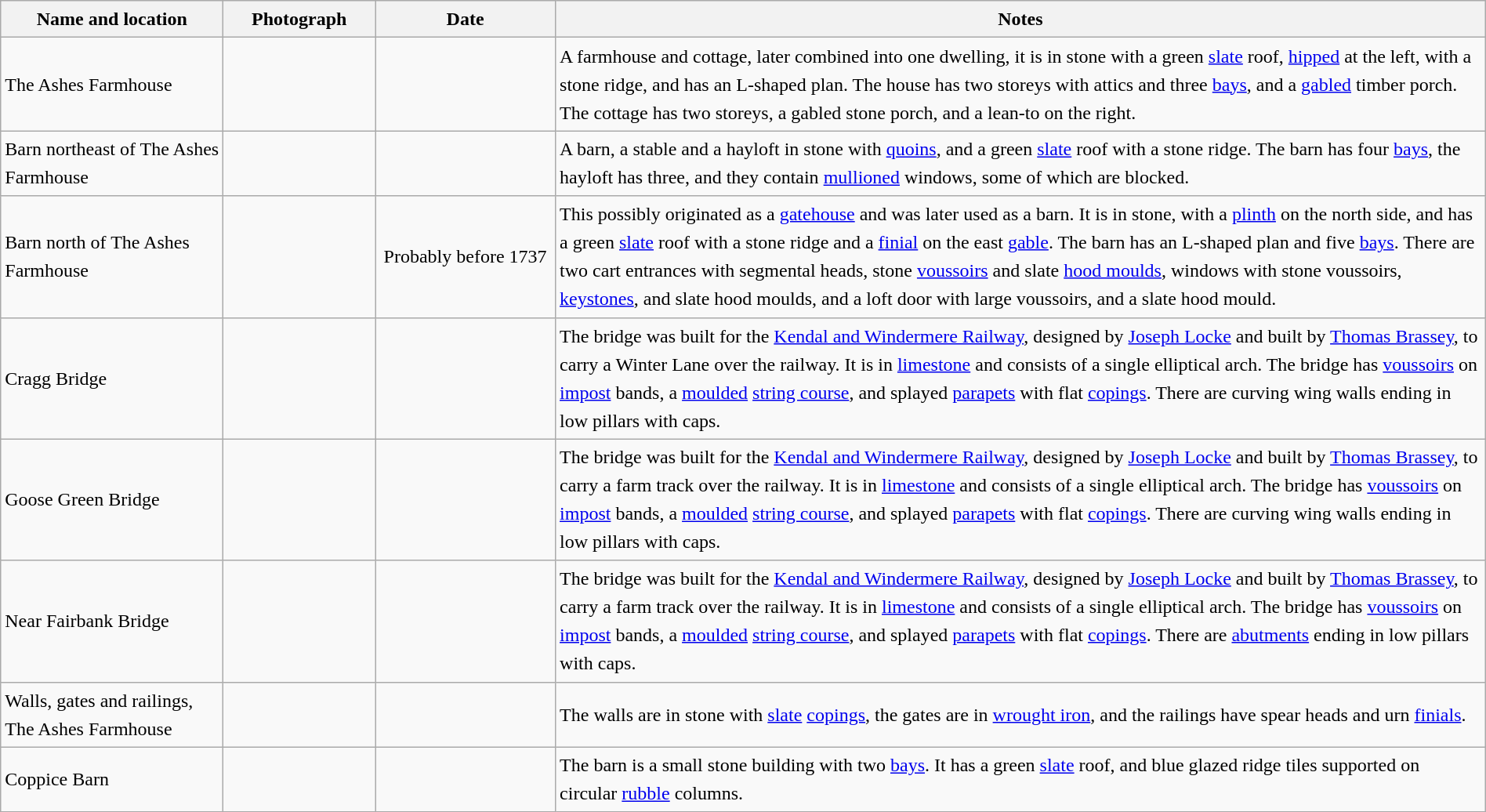<table class="wikitable sortable plainrowheaders" style="width:100%;border:0px;text-align:left;line-height:150%;">
<tr>
<th scope="col"  style="width:150px">Name and location</th>
<th scope="col"  style="width:100px" class="unsortable">Photograph</th>
<th scope="col"  style="width:120px">Date</th>
<th scope="col"  style="width:650px" class="unsortable">Notes</th>
</tr>
<tr>
<td>The Ashes Farmhouse<br><small></small></td>
<td></td>
<td align="center"></td>
<td>A farmhouse and cottage, later combined into one dwelling, it is in stone with a green <a href='#'>slate</a> roof, <a href='#'>hipped</a> at the left, with a stone ridge, and has an L-shaped plan.  The house has two storeys with attics and three <a href='#'>bays</a>, and a <a href='#'>gabled</a> timber porch.  The cottage has two storeys, a gabled stone porch, and a lean-to on the right.</td>
</tr>
<tr>
<td>Barn northeast of The Ashes Farmhouse<br><small></small></td>
<td></td>
<td align="center"></td>
<td>A barn, a stable and a hayloft in stone with <a href='#'>quoins</a>, and a green <a href='#'>slate</a> roof with a stone ridge.  The barn has four <a href='#'>bays</a>, the hayloft has three, and they contain <a href='#'>mullioned</a> windows, some of which are blocked.</td>
</tr>
<tr>
<td>Barn north of The Ashes Farmhouse<br><small></small></td>
<td></td>
<td align="center">Probably before 1737</td>
<td>This possibly originated as a <a href='#'>gatehouse</a> and was later used as a barn.  It is in stone, with a <a href='#'>plinth</a> on the north side, and has a green <a href='#'>slate</a> roof with a stone ridge and a <a href='#'>finial</a> on the east <a href='#'>gable</a>.  The barn has an L-shaped plan and five <a href='#'>bays</a>.  There are two cart entrances with segmental heads, stone <a href='#'>voussoirs</a> and slate <a href='#'>hood moulds</a>, windows with stone voussoirs, <a href='#'>keystones</a>, and slate hood moulds, and a loft door with large voussoirs, and a slate hood mould.</td>
</tr>
<tr>
<td>Cragg Bridge<br><small></small></td>
<td></td>
<td align="center"></td>
<td>The bridge was built for the <a href='#'>Kendal and Windermere Railway</a>, designed by <a href='#'>Joseph Locke</a> and built by <a href='#'>Thomas Brassey</a>, to carry a Winter Lane over the railway.  It is in <a href='#'>limestone</a> and consists of a single elliptical arch.  The bridge has <a href='#'>voussoirs</a> on <a href='#'>impost</a> bands, a <a href='#'>moulded</a> <a href='#'>string course</a>, and splayed <a href='#'>parapets</a> with flat <a href='#'>copings</a>.  There are curving wing walls ending in low pillars with caps.</td>
</tr>
<tr>
<td>Goose Green Bridge<br><small></small></td>
<td></td>
<td align="center"></td>
<td>The bridge was built for the <a href='#'>Kendal and Windermere Railway</a>, designed by <a href='#'>Joseph Locke</a> and built by <a href='#'>Thomas Brassey</a>, to carry a farm track over the railway.  It is in <a href='#'>limestone</a> and consists of a single elliptical arch.  The bridge has <a href='#'>voussoirs</a> on <a href='#'>impost</a> bands, a <a href='#'>moulded</a> <a href='#'>string course</a>, and splayed <a href='#'>parapets</a> with flat <a href='#'>copings</a>.  There are curving wing walls ending in low pillars with caps.</td>
</tr>
<tr>
<td>Near Fairbank Bridge<br><small></small></td>
<td></td>
<td align="center"></td>
<td>The bridge was built for the <a href='#'>Kendal and Windermere Railway</a>, designed by <a href='#'>Joseph Locke</a> and built by <a href='#'>Thomas Brassey</a>, to carry a farm track over the railway.  It is in <a href='#'>limestone</a> and consists of a single elliptical arch.  The bridge has <a href='#'>voussoirs</a> on <a href='#'>impost</a> bands, a <a href='#'>moulded</a> <a href='#'>string course</a>, and splayed <a href='#'>parapets</a> with flat <a href='#'>copings</a>.  There are <a href='#'>abutments</a> ending in low pillars with caps.</td>
</tr>
<tr>
<td>Walls, gates and railings,<br>The Ashes Farmhouse<br><small></small></td>
<td></td>
<td align="center"></td>
<td>The walls are in stone with <a href='#'>slate</a> <a href='#'>copings</a>, the gates are in <a href='#'>wrought iron</a>, and the railings have spear heads and urn <a href='#'>finials</a>.</td>
</tr>
<tr>
<td>Coppice Barn<br><small></small></td>
<td></td>
<td align="center"></td>
<td>The barn is a small stone building with two <a href='#'>bays</a>.  It has a green <a href='#'>slate</a> roof, and blue glazed ridge tiles supported on circular <a href='#'>rubble</a> columns.</td>
</tr>
<tr>
</tr>
</table>
